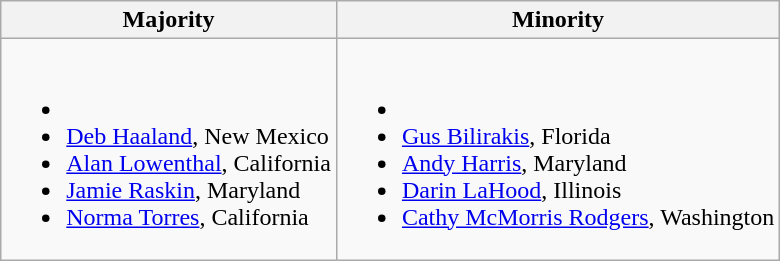<table class=wikitable>
<tr>
<th>Majority</th>
<th>Minority</th>
</tr>
<tr>
<td><br><ul><li></li><li><a href='#'>Deb Haaland</a>, New Mexico</li><li><a href='#'>Alan Lowenthal</a>, California</li><li><a href='#'>Jamie Raskin</a>, Maryland</li><li><a href='#'>Norma Torres</a>, California</li></ul></td>
<td><br><ul><li></li><li><a href='#'>Gus Bilirakis</a>, Florida</li><li><a href='#'>Andy Harris</a>, Maryland</li><li><a href='#'>Darin LaHood</a>, Illinois</li><li><a href='#'>Cathy McMorris Rodgers</a>, Washington</li></ul></td>
</tr>
</table>
